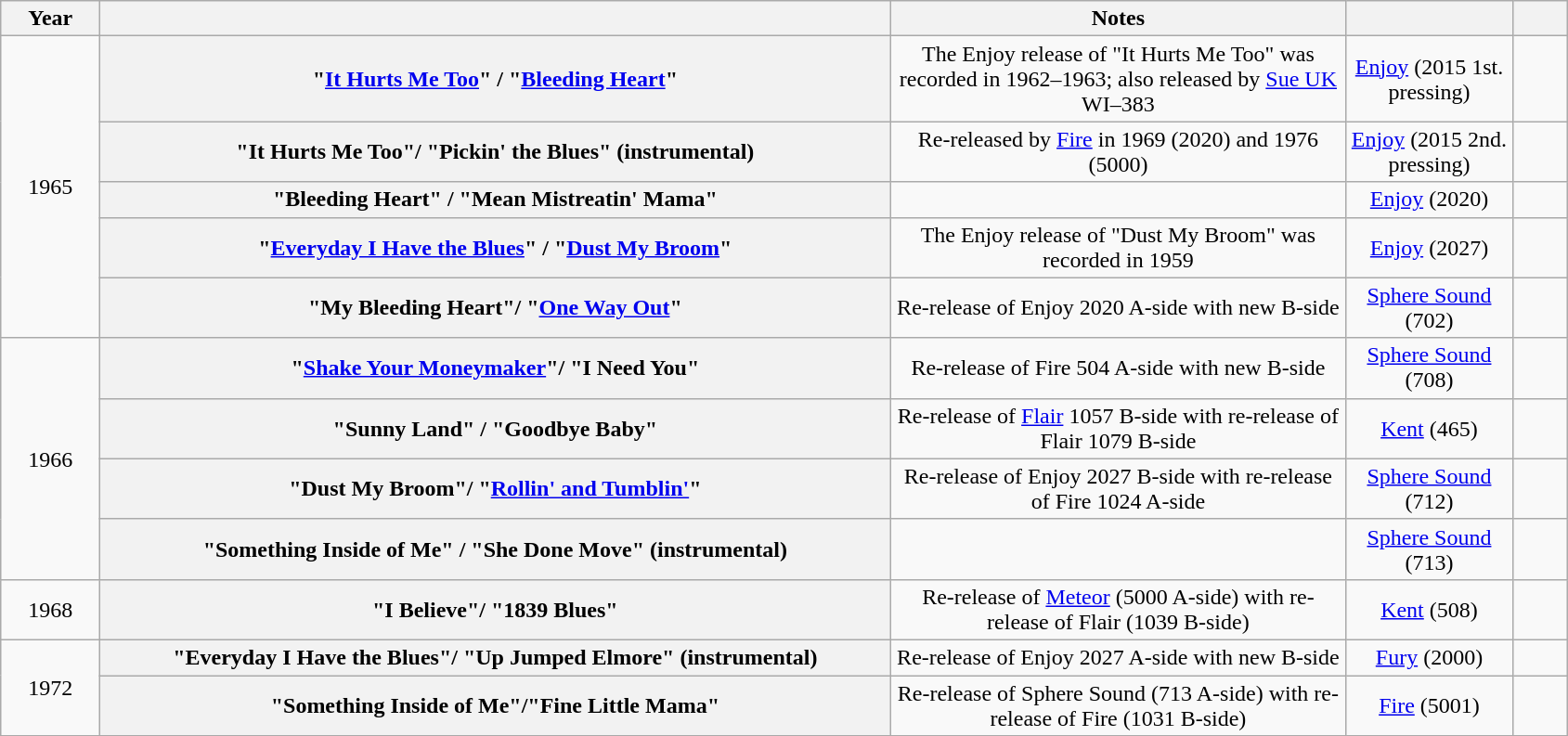<table class="wikitable plainrowheaders" style="text-align:center;">
<tr>
<th scope="col" style="width: 4em;">Year</th>
<th scope="col" style="width: 35em;"></th>
<th scope="col" style="width: 20em;">Notes</th>
<th scope="col" style="width: 7em;"></th>
<th scope="col" style="width: 2em;"></th>
</tr>
<tr>
<td rowspan="5">1965</td>
<th scope="row">"<a href='#'>It Hurts Me Too</a>" / "<a href='#'>Bleeding Heart</a>"</th>
<td> The Enjoy release of "It Hurts Me Too" was recorded in 1962–1963; also released by <a href='#'>Sue UK</a> WI–383</td>
<td><a href='#'>Enjoy</a> (2015 1st. pressing)</td>
<td></td>
</tr>
<tr>
<th scope="row">"It Hurts Me Too"/ "Pickin' the Blues" (instrumental)</th>
<td> Re-released by <a href='#'>Fire</a> in 1969 (2020) and 1976 (5000)</td>
<td><a href='#'>Enjoy</a> (2015 2nd. pressing)</td>
<td></td>
</tr>
<tr>
<th scope="row">"Bleeding Heart" / "Mean Mistreatin' Mama"</th>
<td></td>
<td><a href='#'>Enjoy</a> (2020)</td>
<td></td>
</tr>
<tr>
<th scope="row">"<a href='#'>Everyday I Have the Blues</a>" / "<a href='#'>Dust My Broom</a>"</th>
<td> The Enjoy release of "Dust My Broom" was recorded in 1959</td>
<td><a href='#'>Enjoy</a> (2027)</td>
<td></td>
</tr>
<tr>
<th scope="row">"My Bleeding Heart"/ "<a href='#'>One Way Out</a>"</th>
<td> Re-release of Enjoy 2020 A-side with new B-side</td>
<td><a href='#'>Sphere Sound</a> (702)</td>
<td></td>
</tr>
<tr>
<td rowspan="4">1966</td>
<th scope="row">"<a href='#'>Shake Your Moneymaker</a>"/ "I Need You"</th>
<td> Re-release of Fire 504 A-side with new B-side</td>
<td><a href='#'>Sphere Sound</a> (708)</td>
<td></td>
</tr>
<tr>
<th scope="row">"Sunny Land" / "Goodbye Baby"</th>
<td> Re-release of <a href='#'>Flair</a> 1057 B-side with re-release of Flair 1079 B-side</td>
<td><a href='#'>Kent</a> (465)</td>
<td></td>
</tr>
<tr>
<th scope="row">"Dust My Broom"/ "<a href='#'>Rollin' and Tumblin'</a>"</th>
<td> Re-release of Enjoy 2027 B-side with re-release of Fire 1024 A-side</td>
<td><a href='#'>Sphere Sound</a> (712)</td>
<td></td>
</tr>
<tr>
<th scope="row">"Something Inside of Me" / "She Done Move" (instrumental)</th>
<td></td>
<td><a href='#'>Sphere Sound</a> (713)</td>
<td></td>
</tr>
<tr>
<td>1968</td>
<th scope="row">"I Believe"/ "1839 Blues"</th>
<td> Re-release of <a href='#'>Meteor</a> (5000 A-side) with re-release of Flair (1039 B-side)</td>
<td><a href='#'>Kent</a> (508)</td>
<td></td>
</tr>
<tr>
<td rowspan="2">1972</td>
<th scope="row">"Everyday I Have the Blues"/ "Up Jumped Elmore" (instrumental)</th>
<td> Re-release of Enjoy 2027 A-side with new B-side</td>
<td><a href='#'>Fury</a> (2000)</td>
<td></td>
</tr>
<tr>
<th scope="row">"Something Inside of Me"/"Fine Little Mama"</th>
<td> Re-release of Sphere Sound (713 A-side) with re-release of Fire (1031 B-side)</td>
<td><a href='#'>Fire</a> (5001)</td>
<td></td>
</tr>
<tr>
</tr>
</table>
